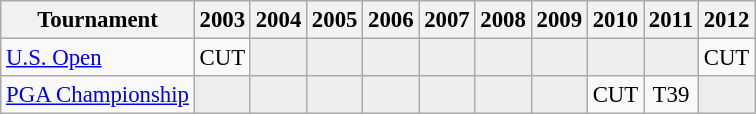<table class="wikitable" style="font-size:95%;">
<tr>
<th>Tournament</th>
<th>2003</th>
<th>2004</th>
<th>2005</th>
<th>2006</th>
<th>2007</th>
<th>2008</th>
<th>2009</th>
<th>2010</th>
<th>2011</th>
<th>2012</th>
</tr>
<tr>
<td><a href='#'>U.S. Open</a></td>
<td align="center">CUT</td>
<td style="background:#eeeeee;"></td>
<td style="background:#eeeeee;"></td>
<td style="background:#eeeeee;"></td>
<td style="background:#eeeeee;"></td>
<td style="background:#eeeeee;"></td>
<td style="background:#eeeeee;"></td>
<td style="background:#eeeeee;"></td>
<td style="background:#eeeeee;"></td>
<td align="center">CUT</td>
</tr>
<tr>
<td><a href='#'>PGA Championship</a></td>
<td style="background:#eeeeee;"></td>
<td style="background:#eeeeee;"></td>
<td style="background:#eeeeee;"></td>
<td style="background:#eeeeee;"></td>
<td style="background:#eeeeee;"></td>
<td style="background:#eeeeee;"></td>
<td style="background:#eeeeee;"></td>
<td align="center">CUT</td>
<td align="center">T39</td>
<td style="background:#eeeeee;"></td>
</tr>
</table>
